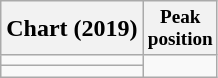<table class="wikitable sortable plainrowheaders">
<tr>
<th>Chart (2019)</th>
<th style="font-size:80%;">Peak<br>position</th>
</tr>
<tr>
<td></td>
</tr>
<tr>
<td></td>
</tr>
</table>
